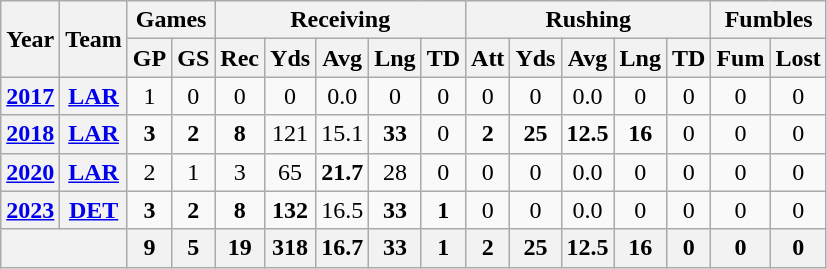<table class="wikitable" style="text-align: center;">
<tr>
<th rowspan="2">Year</th>
<th rowspan="2">Team</th>
<th colspan="2">Games</th>
<th colspan="5">Receiving</th>
<th colspan="5">Rushing</th>
<th colspan="2">Fumbles</th>
</tr>
<tr>
<th>GP</th>
<th>GS</th>
<th>Rec</th>
<th>Yds</th>
<th>Avg</th>
<th>Lng</th>
<th>TD</th>
<th>Att</th>
<th>Yds</th>
<th>Avg</th>
<th>Lng</th>
<th>TD</th>
<th>Fum</th>
<th>Lost</th>
</tr>
<tr>
<th><a href='#'>2017</a></th>
<th><a href='#'>LAR</a></th>
<td>1</td>
<td>0</td>
<td>0</td>
<td>0</td>
<td>0.0</td>
<td>0</td>
<td>0</td>
<td>0</td>
<td>0</td>
<td>0.0</td>
<td>0</td>
<td>0</td>
<td>0</td>
<td>0</td>
</tr>
<tr>
<th><a href='#'>2018</a></th>
<th><a href='#'>LAR</a></th>
<td><strong>3</strong></td>
<td><strong>2</strong></td>
<td><strong>8</strong></td>
<td>121</td>
<td>15.1</td>
<td><strong>33</strong></td>
<td>0</td>
<td><strong>2</strong></td>
<td><strong>25</strong></td>
<td><strong>12.5</strong></td>
<td><strong>16</strong></td>
<td>0</td>
<td>0</td>
<td>0</td>
</tr>
<tr>
<th><a href='#'>2020</a></th>
<th><a href='#'>LAR</a></th>
<td>2</td>
<td>1</td>
<td>3</td>
<td>65</td>
<td><strong>21.7</strong></td>
<td>28</td>
<td>0</td>
<td>0</td>
<td>0</td>
<td>0.0</td>
<td>0</td>
<td>0</td>
<td>0</td>
<td>0</td>
</tr>
<tr>
<th><a href='#'>2023</a></th>
<th><a href='#'>DET</a></th>
<td><strong>3</strong></td>
<td><strong>2</strong></td>
<td><strong>8</strong></td>
<td><strong>132</strong></td>
<td>16.5</td>
<td><strong>33</strong></td>
<td><strong>1</strong></td>
<td>0</td>
<td>0</td>
<td>0.0</td>
<td>0</td>
<td>0</td>
<td>0</td>
<td>0</td>
</tr>
<tr>
<th colspan="2"></th>
<th>9</th>
<th>5</th>
<th>19</th>
<th>318</th>
<th>16.7</th>
<th>33</th>
<th>1</th>
<th>2</th>
<th>25</th>
<th>12.5</th>
<th>16</th>
<th>0</th>
<th>0</th>
<th>0</th>
</tr>
</table>
